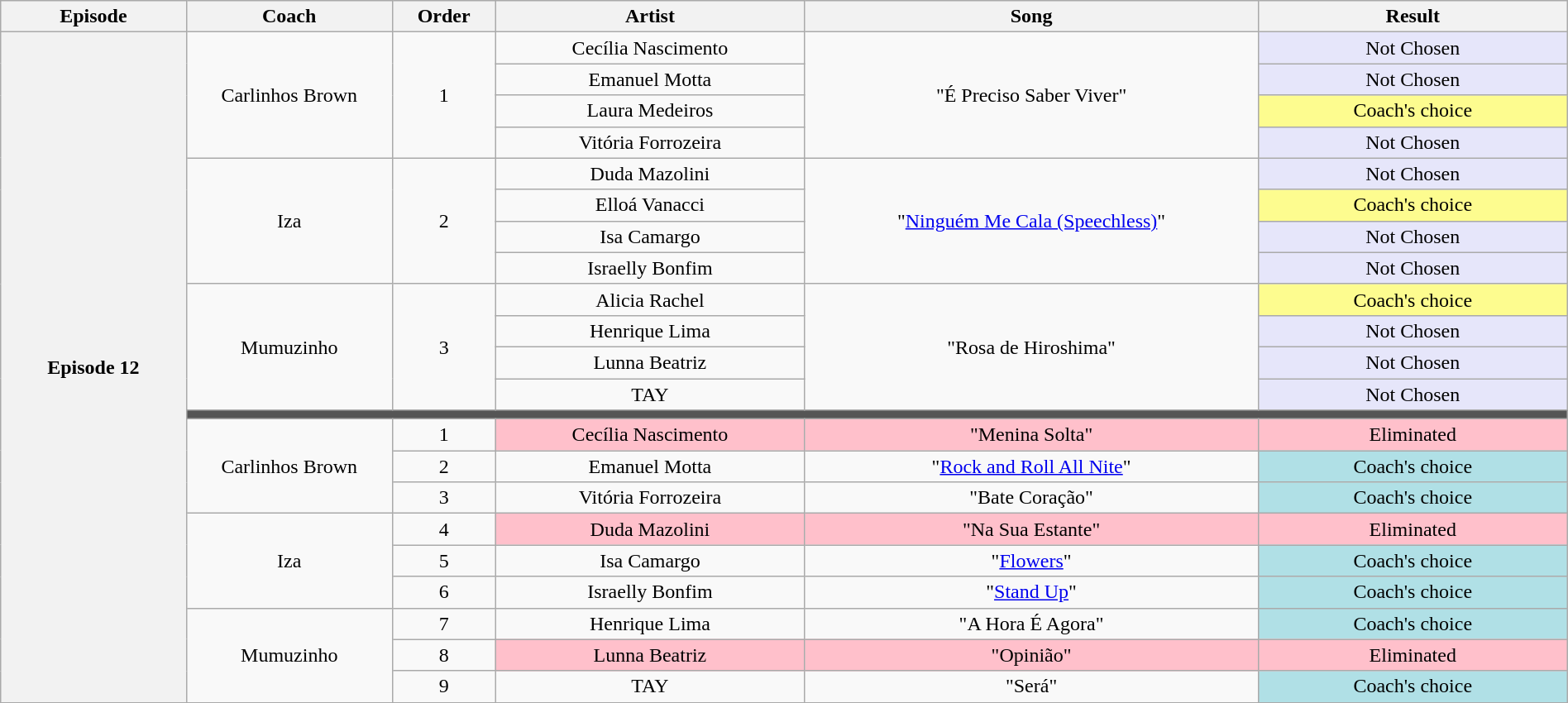<table class="wikitable" style="text-align:center; width:100%;">
<tr>
<th scope="col" width="09%">Episode</th>
<th scope="col" width="10%">Coach</th>
<th scope="col" width="05%">Order</th>
<th scope="col" width="15%">Artist</th>
<th scope="col" width="22%">Song</th>
<th scope="col" width="15%">Result</th>
</tr>
<tr>
<th scope="col" rowspan=22>Episode 12<br></th>
<td rowspan=4>Carlinhos Brown</td>
<td rowspan=4 scope="row">1</td>
<td>Cecília Nascimento</td>
<td rowspan=4>"É Preciso Saber Viver"</td>
<td bgcolor=E6E6FA>Not Chosen</td>
</tr>
<tr>
<td>Emanuel Motta</td>
<td bgcolor=E6E6FA>Not Chosen</td>
</tr>
<tr>
<td>Laura Medeiros</td>
<td bgcolor=FDFC8F>Coach's choice</td>
</tr>
<tr>
<td>Vitória Forrozeira</td>
<td bgcolor=E6E6FA>Not Chosen</td>
</tr>
<tr>
<td rowspan=4>Iza</td>
<td rowspan=4 scope="row">2</td>
<td>Duda Mazolini</td>
<td rowspan=4>"<a href='#'>Ninguém Me Cala (Speechless)</a>"</td>
<td bgcolor=E6E6FA>Not Chosen</td>
</tr>
<tr>
<td>Elloá Vanacci</td>
<td bgcolor=FDFC8F>Coach's choice</td>
</tr>
<tr>
<td>Isa Camargo</td>
<td bgcolor=E6E6FA>Not Chosen</td>
</tr>
<tr>
<td>Israelly Bonfim</td>
<td bgcolor=E6E6FA>Not Chosen</td>
</tr>
<tr>
<td rowspan=4>Mumuzinho</td>
<td rowspan=4 scope="row">3</td>
<td>Alicia Rachel</td>
<td rowspan=4>"Rosa de Hiroshima"</td>
<td bgcolor=FDFC8F>Coach's choice</td>
</tr>
<tr>
<td>Henrique Lima</td>
<td bgcolor=E6E6FA>Not Chosen</td>
</tr>
<tr>
<td>Lunna Beatriz</td>
<td bgcolor=E6E6FA>Not Chosen</td>
</tr>
<tr>
<td>TAY</td>
<td bgcolor=E6E6FA>Not Chosen</td>
</tr>
<tr>
<td colspan=5 bgcolor=555555></td>
</tr>
<tr>
<td rowspan=3>Carlinhos Brown</td>
<td scope="row">1</td>
<td bgcolor=FFC0CB>Cecília Nascimento</td>
<td bgcolor=FFC0CB>"Menina Solta"</td>
<td bgcolor=FFC0CB>Eliminated</td>
</tr>
<tr>
<td scope="row">2</td>
<td>Emanuel Motta</td>
<td>"<a href='#'>Rock and Roll All Nite</a>"</td>
<td bgcolor=B0E0E6>Coach's choice</td>
</tr>
<tr>
<td scope="row">3</td>
<td>Vitória Forrozeira</td>
<td>"Bate Coração"</td>
<td bgcolor=B0E0E6>Coach's choice</td>
</tr>
<tr>
<td rowspan=3>Iza</td>
<td scope="row">4</td>
<td bgcolor=FFC0CB>Duda Mazolini</td>
<td bgcolor=FFC0CB>"Na Sua Estante"</td>
<td bgcolor=FFC0CB>Eliminated</td>
</tr>
<tr>
<td scope="row">5</td>
<td>Isa Camargo</td>
<td>"<a href='#'>Flowers</a>"</td>
<td bgcolor=B0E0E6>Coach's choice</td>
</tr>
<tr>
<td scope="row">6</td>
<td>Israelly Bonfim</td>
<td>"<a href='#'>Stand Up</a>"</td>
<td bgcolor=B0E0E6>Coach's choice</td>
</tr>
<tr>
<td rowspan=3>Mumuzinho</td>
<td scope="row">7</td>
<td>Henrique Lima</td>
<td>"A Hora É Agora"</td>
<td bgcolor=B0E0E6>Coach's choice</td>
</tr>
<tr>
<td scope="row">8</td>
<td bgcolor=FFC0CB>Lunna Beatriz</td>
<td bgcolor=FFC0CB>"Opinião"</td>
<td bgcolor=FFC0CB>Eliminated</td>
</tr>
<tr>
<td scope="row">9</td>
<td>TAY</td>
<td>"Será"</td>
<td bgcolor=B0E0E6>Coach's choice</td>
</tr>
<tr>
</tr>
</table>
